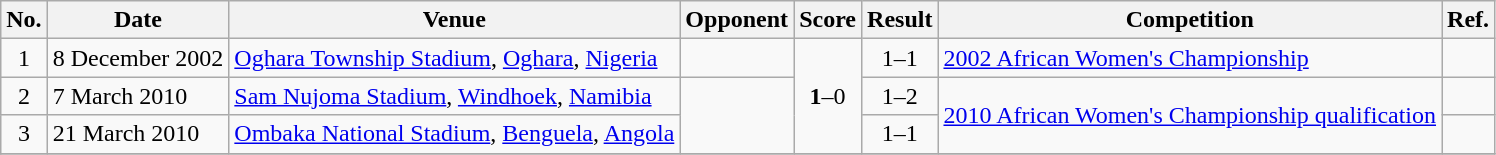<table class="wikitable">
<tr>
<th>No.</th>
<th>Date</th>
<th>Venue</th>
<th>Opponent</th>
<th>Score</th>
<th>Result</th>
<th>Competition</th>
<th>Ref.</th>
</tr>
<tr>
<td style="text-align:center;">1</td>
<td>8 December 2002</td>
<td><a href='#'>Oghara Township Stadium</a>, <a href='#'>Oghara</a>, <a href='#'>Nigeria</a></td>
<td></td>
<td rowspan=3 style="text-align:center;"><strong>1</strong>–0</td>
<td style="text-align:center;">1–1</td>
<td><a href='#'>2002 African Women's Championship</a></td>
<td></td>
</tr>
<tr>
<td style="text-align:center;">2</td>
<td>7 March 2010</td>
<td><a href='#'>Sam Nujoma Stadium</a>, <a href='#'>Windhoek</a>, <a href='#'>Namibia</a></td>
<td rowspan=2></td>
<td style="text-align:center;">1–2</td>
<td rowspan=2><a href='#'>2010 African Women's Championship qualification</a></td>
<td></td>
</tr>
<tr>
<td style="text-align:center;">3</td>
<td>21 March 2010</td>
<td><a href='#'>Ombaka National Stadium</a>, <a href='#'>Benguela</a>, <a href='#'>Angola</a></td>
<td style="text-align:center;">1–1</td>
<td></td>
</tr>
<tr>
</tr>
</table>
